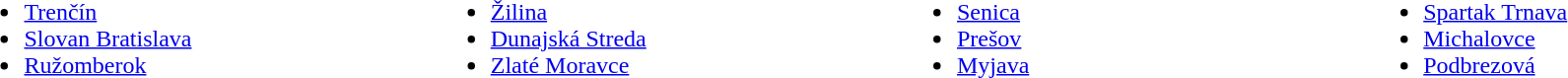<table width=100%>
<tr>
<td width=25% valign="top"><br><ul><li><a href='#'>Trenčín</a></li><li><a href='#'>Slovan Bratislava</a></li><li><a href='#'>Ružomberok</a></li></ul></td>
<td width=25% valign="top"><br><ul><li><a href='#'>Žilina</a></li><li><a href='#'>Dunajská Streda</a></li><li><a href='#'>Zlaté Moravce</a></li></ul></td>
<td width=25% valign="top"><br><ul><li><a href='#'>Senica</a></li><li><a href='#'>Prešov</a></li><li><a href='#'>Myjava</a></li></ul></td>
<td width=25% valign="top"><br><ul><li><a href='#'>Spartak Trnava</a></li><li><a href='#'>Michalovce</a></li><li><a href='#'>Podbrezová</a></li></ul></td>
</tr>
</table>
